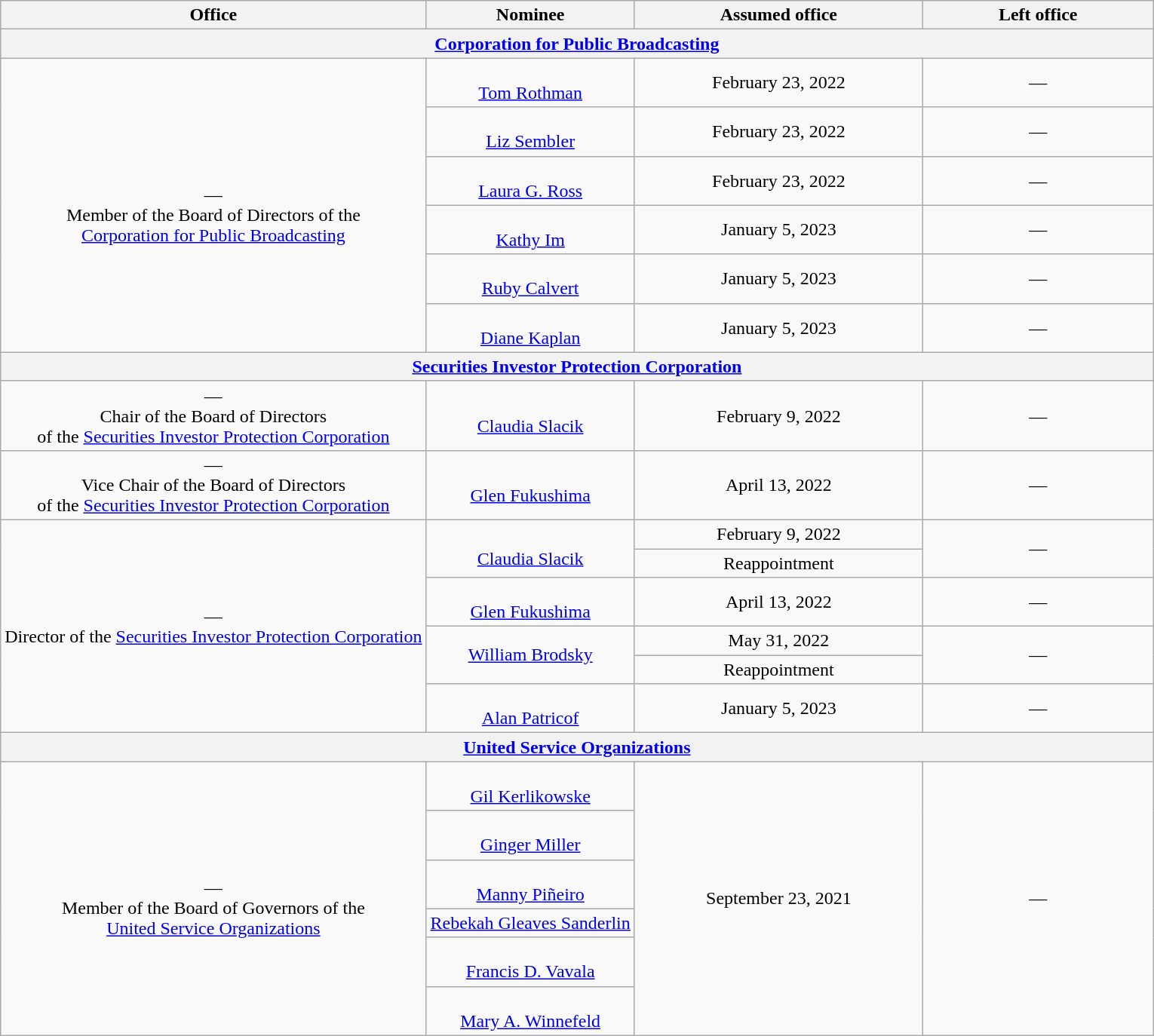<table class="wikitable sortable" style="text-align:center">
<tr>
<th>Office</th>
<th>Nominee</th>
<th style="width:25%;" data-sort-type="date">Assumed office</th>
<th style="width:20%;" data-sort-type="date">Left office</th>
</tr>
<tr>
<th colspan=4><a href='#'>Corporation for Public Broadcasting</a></th>
</tr>
<tr>
<td rowspan=6><br>—<br>Member of the Board of Directors of the<br><a href='#'>Corporation for Public Broadcasting</a></td>
<td><br><a href='#'>Tom Rothman</a></td>
<td>February 23, 2022<br></td>
<td>—</td>
</tr>
<tr>
<td><br><a href='#'>Liz Sembler</a><br></td>
<td>February 23, 2022<br></td>
<td>—</td>
</tr>
<tr>
<td><br><a href='#'>Laura G. Ross</a><br></td>
<td>February 23, 2022<br></td>
<td>—</td>
</tr>
<tr>
<td><br><a href='#'>Kathy Im</a></td>
<td>January 5, 2023<br></td>
<td>—</td>
</tr>
<tr>
<td><br><a href='#'>Ruby Calvert</a><br></td>
<td>January 5, 2023<br></td>
<td>—</td>
</tr>
<tr>
<td><br><a href='#'>Diane Kaplan</a></td>
<td>January 5, 2023<br></td>
<td>—</td>
</tr>
<tr>
<th colspan=4><a href='#'>Securities Investor Protection Corporation</a></th>
</tr>
<tr>
<td>—<br>Chair of the Board of Directors<br>of the <a href='#'>Securities Investor Protection Corporation</a></td>
<td><br><a href='#'>Claudia Slacik</a></td>
<td>February 9, 2022</td>
<td>—</td>
</tr>
<tr>
<td>—<br>Vice Chair of the Board of Directors<br>of the <a href='#'>Securities Investor Protection Corporation</a></td>
<td><br><a href='#'>Glen Fukushima</a></td>
<td>April 13, 2022</td>
<td>—</td>
</tr>
<tr>
<td rowspan=6>—<br>Director of the <a href='#'>Securities Investor Protection Corporation</a></td>
<td rowspan=2><br><a href='#'>Claudia Slacik</a></td>
<td>February 9, 2022<br></td>
<td rowspan=2>—</td>
</tr>
<tr>
<td>Reappointment<br></td>
</tr>
<tr>
<td><br><a href='#'>Glen Fukushima</a></td>
<td>April 13, 2022<br></td>
<td>—</td>
</tr>
<tr>
<td rowspan=2><a href='#'>William Brodsky</a></td>
<td>May 31, 2022<br></td>
<td rowspan=2>—</td>
</tr>
<tr>
<td>Reappointment<br></td>
</tr>
<tr>
<td><br><a href='#'>Alan Patricof</a></td>
<td>January 5, 2023<br></td>
<td>—</td>
</tr>
<tr>
<th colspan=4><a href='#'>United Service Organizations</a></th>
</tr>
<tr>
<td rowspan=6><br>—<br>Member of the Board of Governors of the <br><a href='#'>United Service Organizations</a></td>
<td><br><a href='#'>Gil Kerlikowske</a></td>
<td rowspan=6>September 23, 2021</td>
<td rowspan=6>—</td>
</tr>
<tr>
<td><br><a href='#'>Ginger Miller</a></td>
</tr>
<tr>
<td><br><a href='#'>Manny Piñeiro</a></td>
</tr>
<tr>
<td><a href='#'>Rebekah Gleaves Sanderlin</a></td>
</tr>
<tr>
<td><br><a href='#'>Francis D. Vavala</a></td>
</tr>
<tr>
<td><br><a href='#'>Mary A. Winnefeld</a></td>
</tr>
</table>
